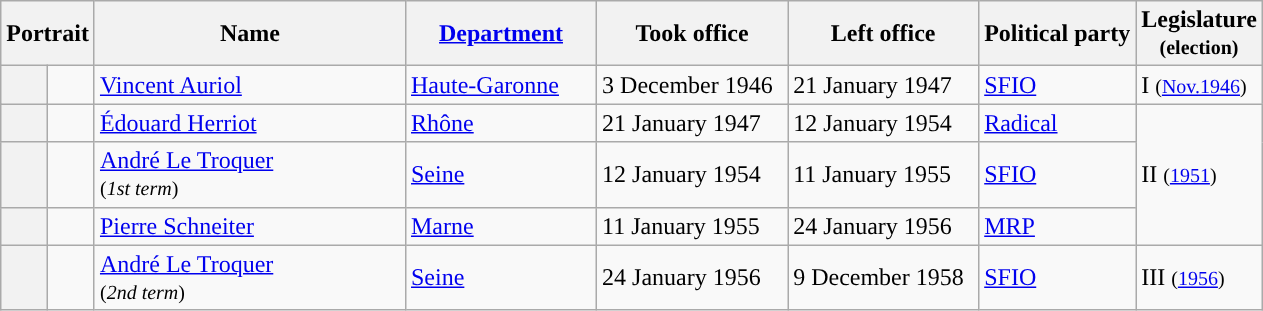<table class="wikitable">
<tr>
<th colspan=2>Portrait</th>
<th width=200>Name</th>
<th width=120><a href='#'>Department</a></th>
<th width=120>Took office</th>
<th width=120>Left office</th>
<th>Political party</th>
<th>Legislature<br><small>(election)</small></th>
</tr>
<tr>
<th style="background:"></th>
<td></td>
<td><a href='#'>Vincent Auriol</a></td>
<td><a href='#'>Haute-Garonne</a></td>
<td>3 December 1946</td>
<td>21 January 1947</td>
<td><a href='#'>SFIO</a></td>
<td rowspan=2>I <small>(<a href='#'>Nov.1946</a>)</small></td>
</tr>
<tr>
<th rowspan=2 style="background:"></th>
<td rowspan=2></td>
<td rowspan=2><a href='#'>Édouard Herriot</a></td>
<td rowspan=2><a href='#'>Rhône</a></td>
<td rowspan=2>21 January 1947</td>
<td rowspan=2>12 January 1954</td>
<td rowspan=2><a href='#'>Radical</a></td>
</tr>
<tr>
<td rowspan=3>II <small>(<a href='#'>1951</a>)</small></td>
</tr>
<tr>
<th style="background:"></th>
<td></td>
<td><a href='#'>André Le Troquer</a><br><small>(<em>1st term</em>)</small></td>
<td><a href='#'>Seine</a></td>
<td>12 January 1954</td>
<td>11 January 1955</td>
<td><a href='#'>SFIO</a></td>
</tr>
<tr>
<th style="background:"></th>
<td></td>
<td><a href='#'>Pierre Schneiter</a></td>
<td><a href='#'>Marne</a></td>
<td>11 January 1955</td>
<td>24 January 1956</td>
<td><a href='#'>MRP</a></td>
</tr>
<tr>
<th style="background:"></th>
<td></td>
<td><a href='#'>André Le Troquer</a><br><small>(<em>2nd term</em>)</small></td>
<td><a href='#'>Seine</a></td>
<td>24 January 1956</td>
<td>9 December 1958</td>
<td><a href='#'>SFIO</a></td>
<td>III <small>(<a href='#'>1956</a>)</small></td>
</tr>
</table>
